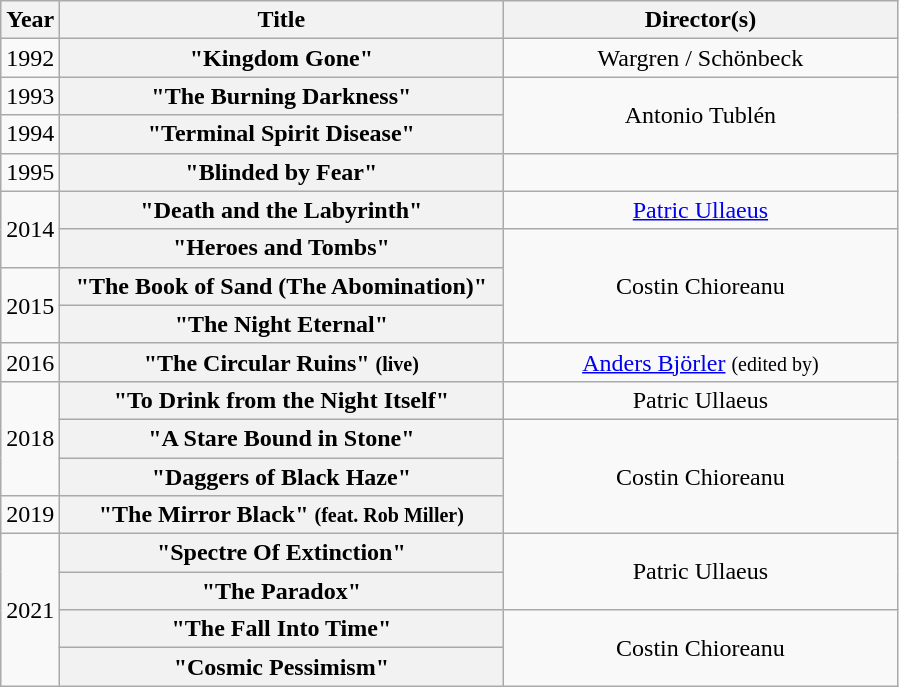<table class="wikitable plainrowheaders" style="text-align:center;">
<tr>
<th scope="col">Year</th>
<th scope="col" style="width:18em;">Title</th>
<th scope="col" style="width:16em;">Director(s)</th>
</tr>
<tr>
<td>1992</td>
<th scope="row">"Kingdom Gone"</th>
<td>Wargren / Schönbeck</td>
</tr>
<tr>
<td>1993</td>
<th scope="row">"The Burning Darkness"</th>
<td rowspan="2">Antonio Tublén</td>
</tr>
<tr>
<td>1994</td>
<th scope="row">"Terminal Spirit Disease"</th>
</tr>
<tr>
<td>1995</td>
<th scope="row">"Blinded by Fear"</th>
<td></td>
</tr>
<tr>
<td rowspan="2">2014</td>
<th scope="row">"Death and the Labyrinth"</th>
<td><a href='#'>Patric Ullaeus</a></td>
</tr>
<tr>
<th scope="row">"Heroes and Tombs"</th>
<td rowspan="3">Costin Chioreanu</td>
</tr>
<tr>
<td rowspan="2">2015</td>
<th scope="row">"The Book of Sand (The Abomination)"</th>
</tr>
<tr>
<th scope="row">"The Night Eternal"</th>
</tr>
<tr>
<td>2016</td>
<th scope="row">"The Circular Ruins" <small>(live)</small></th>
<td><a href='#'>Anders Björler</a> <small>(edited by)</small></td>
</tr>
<tr>
<td rowspan="3">2018</td>
<th scope="row">"To Drink from the Night Itself"</th>
<td>Patric Ullaeus</td>
</tr>
<tr>
<th scope="row">"A Stare Bound in Stone"</th>
<td rowspan="3">Costin Chioreanu</td>
</tr>
<tr>
<th scope="row">"Daggers of Black Haze"</th>
</tr>
<tr>
<td>2019</td>
<th scope="row">"The Mirror Black" <small>(feat. Rob Miller)</small></th>
</tr>
<tr>
<td rowspan="4">2021</td>
<th scope="row">"Spectre Of Extinction"</th>
<td rowspan="2">Patric Ullaeus</td>
</tr>
<tr>
<th scope="row">"The Paradox"</th>
</tr>
<tr>
<th scope="row">"The Fall Into Time"</th>
<td rowspan="2">Costin Chioreanu</td>
</tr>
<tr>
<th scope="row">"Cosmic Pessimism"</th>
</tr>
</table>
